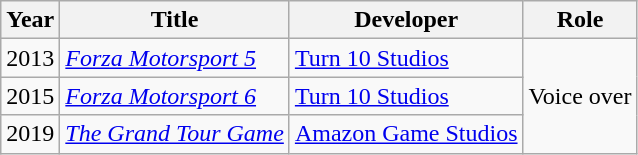<table class="wikitable">
<tr>
<th>Year</th>
<th>Title</th>
<th>Developer</th>
<th>Role</th>
</tr>
<tr>
<td>2013</td>
<td><em><a href='#'>Forza Motorsport 5</a></em></td>
<td><a href='#'>Turn 10 Studios</a></td>
<td rowspan="3">Voice over</td>
</tr>
<tr>
<td>2015</td>
<td><em><a href='#'>Forza Motorsport 6</a></em></td>
<td><a href='#'>Turn 10 Studios</a></td>
</tr>
<tr>
<td>2019</td>
<td><em><a href='#'>The Grand Tour Game</a></em></td>
<td><a href='#'>Amazon Game Studios</a></td>
</tr>
</table>
